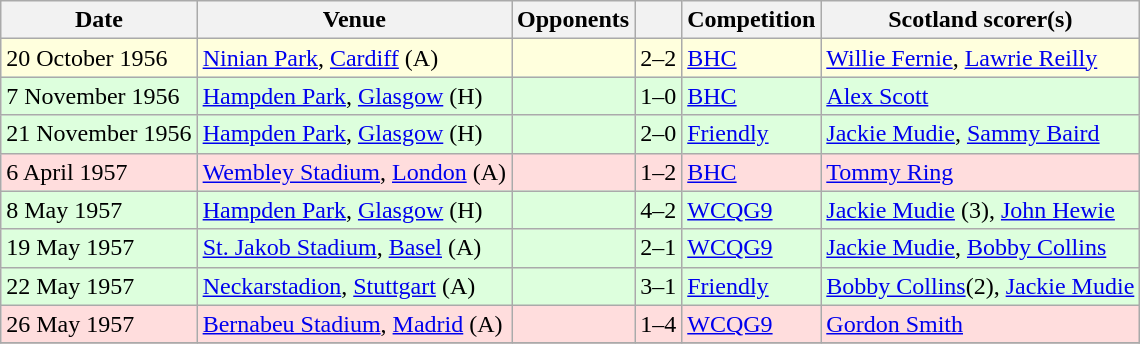<table class="wikitable">
<tr>
<th>Date</th>
<th>Venue</th>
<th>Opponents</th>
<th></th>
<th>Competition</th>
<th>Scotland scorer(s)</th>
</tr>
<tr bgcolor=#ffffdd>
<td>20 October 1956</td>
<td><a href='#'>Ninian Park</a>, <a href='#'>Cardiff</a> (A)</td>
<td></td>
<td align=center>2–2</td>
<td><a href='#'>BHC</a></td>
<td><a href='#'>Willie Fernie</a>, <a href='#'>Lawrie Reilly</a></td>
</tr>
<tr bgcolor=#ddffdd>
<td>7 November 1956</td>
<td><a href='#'>Hampden Park</a>, <a href='#'>Glasgow</a> (H)</td>
<td></td>
<td align=center>1–0</td>
<td><a href='#'>BHC</a></td>
<td><a href='#'>Alex Scott</a></td>
</tr>
<tr bgcolor=#ddffdd>
<td>21 November 1956</td>
<td><a href='#'>Hampden Park</a>, <a href='#'>Glasgow</a> (H)</td>
<td></td>
<td align=center>2–0</td>
<td><a href='#'>Friendly</a></td>
<td><a href='#'>Jackie Mudie</a>, <a href='#'>Sammy Baird</a></td>
</tr>
<tr bgcolor=#ffdddd>
<td>6 April 1957</td>
<td><a href='#'>Wembley Stadium</a>, <a href='#'>London</a> (A)</td>
<td></td>
<td align=center>1–2</td>
<td><a href='#'>BHC</a></td>
<td><a href='#'>Tommy Ring</a></td>
</tr>
<tr bgcolor=#ddffdd>
<td>8 May 1957</td>
<td><a href='#'>Hampden Park</a>, <a href='#'>Glasgow</a> (H)</td>
<td></td>
<td align=center>4–2</td>
<td><a href='#'>WCQG9</a></td>
<td><a href='#'>Jackie Mudie</a> (3), <a href='#'>John Hewie</a></td>
</tr>
<tr bgcolor=#ddffdd>
<td>19 May 1957</td>
<td><a href='#'>St. Jakob Stadium</a>, <a href='#'>Basel</a> (A)</td>
<td></td>
<td align=center>2–1</td>
<td><a href='#'>WCQG9</a></td>
<td><a href='#'>Jackie Mudie</a>, <a href='#'>Bobby Collins</a></td>
</tr>
<tr bgcolor=#ddffdd>
<td>22 May 1957</td>
<td><a href='#'>Neckarstadion</a>, <a href='#'>Stuttgart</a> (A)</td>
<td></td>
<td align=center>3–1</td>
<td><a href='#'>Friendly</a></td>
<td><a href='#'>Bobby Collins</a>(2), <a href='#'>Jackie Mudie</a></td>
</tr>
<tr bgcolor=#ffdddd>
<td>26 May 1957</td>
<td><a href='#'>Bernabeu Stadium</a>, <a href='#'>Madrid</a> (A)</td>
<td></td>
<td align=center>1–4</td>
<td><a href='#'>WCQG9</a></td>
<td><a href='#'>Gordon Smith</a></td>
</tr>
<tr>
</tr>
</table>
